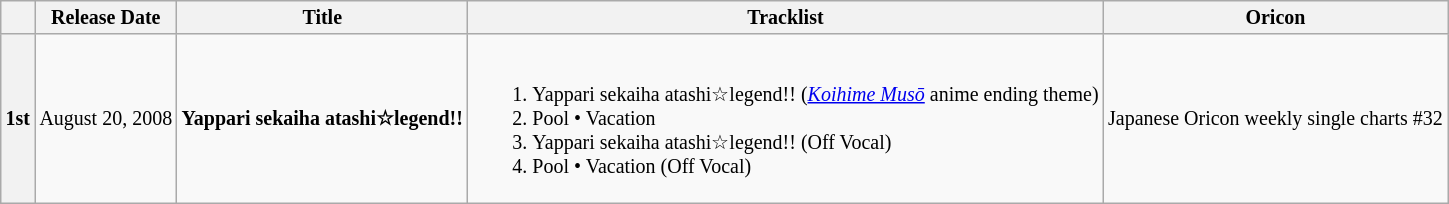<table class="wikitable" style="font-size:smaller">
<tr>
<th> </th>
<th>Release Date</th>
<th>Title</th>
<th>Tracklist</th>
<th>Oricon</th>
</tr>
<tr>
<th>1st</th>
<td>August 20, 2008</td>
<td><strong>Yappari sekaiha atashi☆legend!!</strong></td>
<td><br><ol><li>Yappari sekaiha atashi☆legend!! (<em><a href='#'>Koihime Musō</a></em> anime ending theme)</li><li>Pool • Vacation</li><li>Yappari sekaiha atashi☆legend!! (Off Vocal)</li><li>Pool • Vacation (Off Vocal)</li></ol></td>
<td>Japanese Oricon weekly single charts #32</td>
</tr>
</table>
